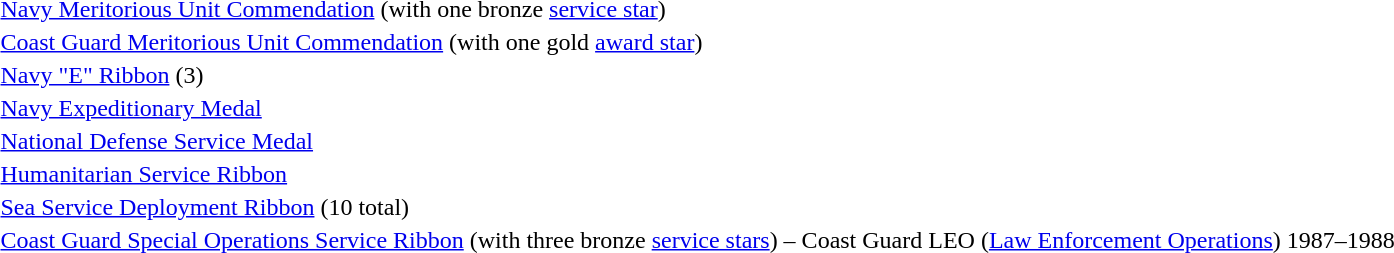<table>
<tr>
<td></td>
<td><a href='#'>Navy Meritorious Unit Commendation</a> (with one bronze <a href='#'>service star</a>)</td>
</tr>
<tr>
<td></td>
<td><a href='#'>Coast Guard Meritorious Unit Commendation</a> (with one gold <a href='#'>award star</a>)</td>
</tr>
<tr>
<td></td>
<td><a href='#'>Navy "E" Ribbon</a> (3)</td>
</tr>
<tr>
<td></td>
<td><a href='#'>Navy Expeditionary Medal</a></td>
</tr>
<tr>
<td></td>
<td><a href='#'>National Defense Service Medal</a></td>
</tr>
<tr>
<td></td>
<td><a href='#'>Humanitarian Service Ribbon</a></td>
</tr>
<tr>
<td></td>
<td><a href='#'>Sea Service Deployment Ribbon</a> (10 total)</td>
</tr>
<tr>
<td></td>
<td><a href='#'>Coast Guard Special Operations Service Ribbon</a> (with three bronze <a href='#'>service stars</a>)  – Coast Guard LEO (<a href='#'>Law Enforcement Operations</a>) 1987–1988</td>
</tr>
</table>
